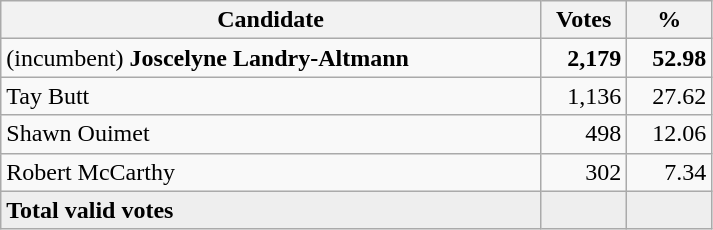<table style="width:475px;" class="wikitable">
<tr>
<th align="center">Candidate</th>
<th align="center">Votes</th>
<th align="center">%</th>
</tr>
<tr>
<td align="left">(incumbent) <strong>Joscelyne Landry-Altmann</strong></td>
<td align="right"><strong>2,179</strong></td>
<td align="right"><strong>52.98</strong></td>
</tr>
<tr>
<td align="left">Tay Butt</td>
<td align="right">1,136</td>
<td align="right">27.62</td>
</tr>
<tr>
<td align="left">Shawn Ouimet</td>
<td align="right">498</td>
<td align="right">12.06</td>
</tr>
<tr>
<td align="left">Robert McCarthy</td>
<td align="right">302</td>
<td align="right">7.34</td>
</tr>
<tr bgcolor="#EEEEEE">
<td align="left"><strong>Total valid votes</strong></td>
<td align="right"></td>
<td align="right"></td>
</tr>
</table>
